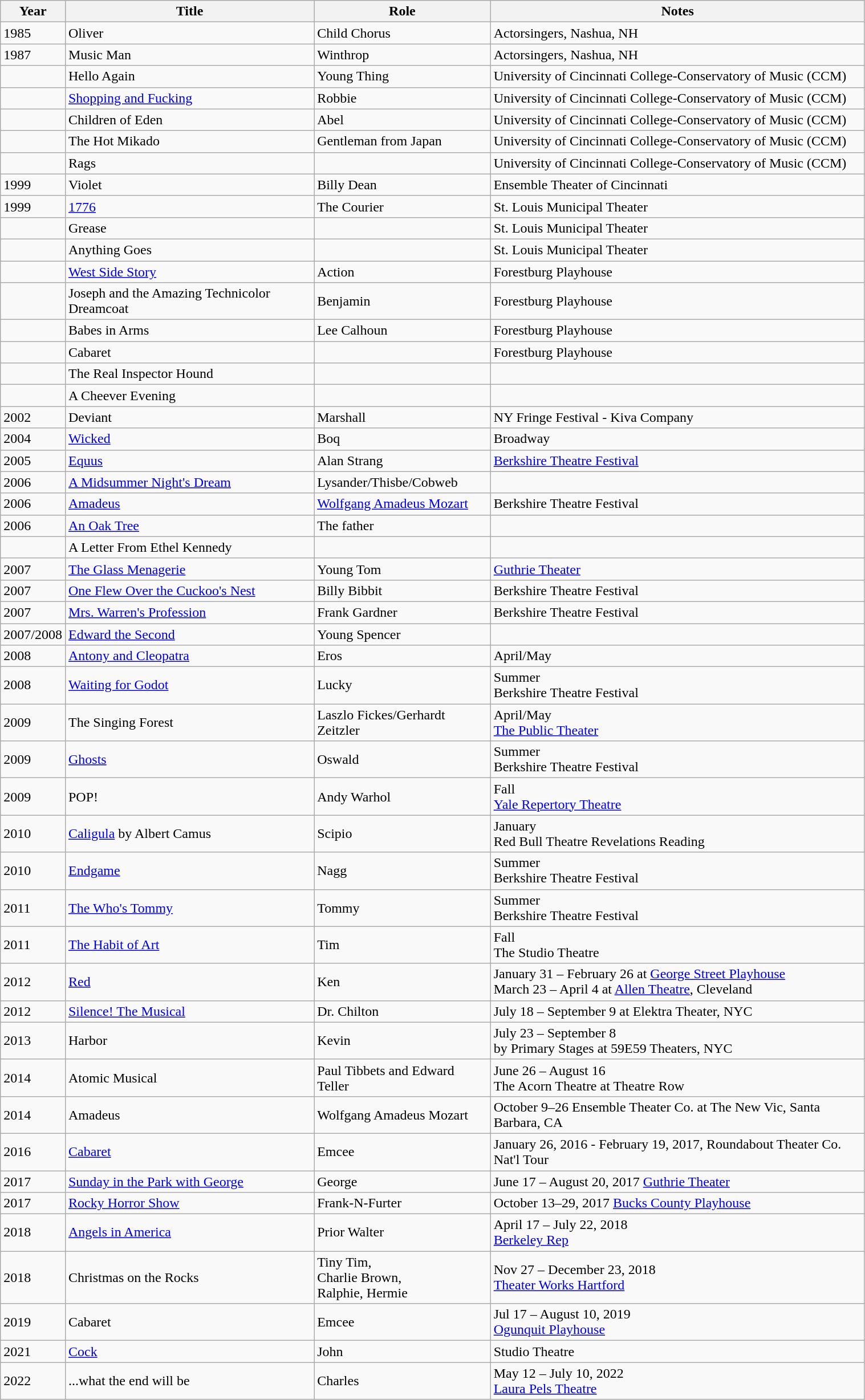<table class="wikitable sortable" style="width: 80%">
<tr>
<th>Year</th>
<th>Title</th>
<th>Role</th>
<th class="unsortable">Notes</th>
</tr>
<tr>
<td>1985</td>
<td>Oliver</td>
<td>Child Chorus</td>
<td>Actorsingers, Nashua, NH</td>
</tr>
<tr>
<td>1987</td>
<td>Music Man</td>
<td>Winthrop</td>
<td>Actorsingers, Nashua, NH</td>
</tr>
<tr>
<td></td>
<td>Hello Again</td>
<td>Young Thing</td>
<td>University of Cincinnati College-Conservatory of Music (CCM)</td>
</tr>
<tr>
<td></td>
<td><a href='#'>Shopping and Fucking</a></td>
<td>Robbie</td>
<td>University of Cincinnati College-Conservatory of Music (CCM)</td>
</tr>
<tr>
<td></td>
<td>Children of Eden</td>
<td>Abel</td>
<td>University of Cincinnati College-Conservatory of Music (CCM)</td>
</tr>
<tr>
<td></td>
<td>The Hot Mikado</td>
<td>Gentleman from Japan</td>
<td>University of Cincinnati College-Conservatory of Music (CCM)</td>
</tr>
<tr>
<td></td>
<td>Rags</td>
<td></td>
<td>University of Cincinnati College-Conservatory of Music (CCM)</td>
</tr>
<tr>
<td>1999</td>
<td>Violet</td>
<td>Billy Dean</td>
<td>Ensemble Theater of Cincinnati</td>
</tr>
<tr>
<td>1999</td>
<td><a href='#'>1776</a></td>
<td>The Courier</td>
<td>St. Louis Municipal Theater</td>
</tr>
<tr>
<td></td>
<td>Grease</td>
<td></td>
<td>St. Louis Municipal Theater</td>
</tr>
<tr>
<td></td>
<td>Anything Goes</td>
<td></td>
<td>St. Louis Municipal Theater</td>
</tr>
<tr>
<td></td>
<td><a href='#'>West Side Story</a></td>
<td>Action</td>
<td>Forestburg Playhouse</td>
</tr>
<tr>
<td></td>
<td>Joseph and the Amazing Technicolor Dreamcoat</td>
<td>Benjamin</td>
<td>Forestburg Playhouse</td>
</tr>
<tr>
<td></td>
<td>Babes in Arms</td>
<td>Lee Calhoun</td>
<td>Forestburg Playhouse</td>
</tr>
<tr>
<td></td>
<td>Cabaret</td>
<td></td>
<td>Forestburg Playhouse</td>
</tr>
<tr>
<td></td>
<td>The Real Inspector Hound</td>
<td></td>
<td></td>
</tr>
<tr>
<td></td>
<td>A Cheever Evening</td>
<td></td>
<td></td>
</tr>
<tr>
<td>2002</td>
<td>Deviant</td>
<td>Marshall</td>
<td>NY Fringe Festival - Kiva Company</td>
</tr>
<tr>
<td>2004</td>
<td><a href='#'>Wicked</a></td>
<td>Boq</td>
<td>Broadway</td>
</tr>
<tr>
<td>2005</td>
<td><a href='#'>Equus</a></td>
<td>Alan Strang</td>
<td><a href='#'>Berkshire Theatre Festival</a></td>
</tr>
<tr>
<td>2006</td>
<td><a href='#'>A Midsummer Night's Dream</a></td>
<td>Lysander/Thisbe/Cobweb</td>
<td></td>
</tr>
<tr>
<td>2006</td>
<td><a href='#'>Amadeus</a></td>
<td><a href='#'>Wolfgang Amadeus Mozart</a></td>
<td>Berkshire Theatre Festival</td>
</tr>
<tr>
<td>2006</td>
<td><a href='#'>An Oak Tree</a></td>
<td>The father</td>
<td></td>
</tr>
<tr>
<td></td>
<td>A Letter From Ethel Kennedy</td>
<td></td>
<td></td>
</tr>
<tr>
<td>2007</td>
<td><a href='#'>The Glass Menagerie</a></td>
<td>Young Tom</td>
<td><a href='#'>Guthrie Theater</a></td>
</tr>
<tr>
<td>2007</td>
<td><a href='#'>One Flew Over the Cuckoo's Nest</a></td>
<td>Billy Bibbit</td>
<td>Berkshire Theatre Festival</td>
</tr>
<tr>
<td>2007</td>
<td><a href='#'>Mrs. Warren's Profession</a></td>
<td>Frank Gardner</td>
<td>Berkshire Theatre Festival</td>
</tr>
<tr>
<td>2007/2008</td>
<td><a href='#'>Edward the Second</a></td>
<td>Young Spencer</td>
<td></td>
</tr>
<tr>
<td>2008</td>
<td><a href='#'>Antony and Cleopatra</a></td>
<td>Eros</td>
<td>April/May</td>
</tr>
<tr>
<td>2008</td>
<td><a href='#'>Waiting for Godot</a></td>
<td>Lucky</td>
<td>Summer<br>Berkshire Theatre Festival</td>
</tr>
<tr>
<td>2009</td>
<td>The Singing Forest</td>
<td>Laszlo Fickes/Gerhardt Zeitzler</td>
<td>April/May<br><a href='#'>The Public Theater</a></td>
</tr>
<tr>
<td>2009</td>
<td><a href='#'>Ghosts</a></td>
<td>Oswald</td>
<td>Summer<br>Berkshire Theatre Festival</td>
</tr>
<tr>
<td>2009</td>
<td>POP!</td>
<td>Andy Warhol</td>
<td>Fall<br><a href='#'>Yale Repertory Theatre</a></td>
</tr>
<tr>
<td>2010</td>
<td><a href='#'>Caligula</a> by Albert Camus</td>
<td>Scipio</td>
<td>January<br>Red Bull Theatre Revelations Reading</td>
</tr>
<tr>
<td>2010</td>
<td><a href='#'>Endgame</a></td>
<td>Nagg</td>
<td>Summer<br>Berkshire Theatre Festival</td>
</tr>
<tr>
<td>2011</td>
<td><a href='#'>The Who's Tommy</a></td>
<td>Tommy</td>
<td>Summer<br>Berkshire Theatre Festival</td>
</tr>
<tr>
<td>2011</td>
<td><a href='#'>The Habit of Art</a></td>
<td>Tim</td>
<td>Fall<br>The Studio Theatre</td>
</tr>
<tr>
<td>2012</td>
<td><a href='#'>Red</a></td>
<td>Ken</td>
<td>January 31 – February 26 at <a href='#'>George Street Playhouse</a><br>March 23 – April 4 at <a href='#'>Allen Theatre</a>, Cleveland</td>
</tr>
<tr>
<td>2012</td>
<td><a href='#'>Silence! The Musical</a></td>
<td>Dr. Chilton</td>
<td>July 18 – September 9 at Elektra Theater, NYC</td>
</tr>
<tr>
<td>2013</td>
<td>Harbor</td>
<td>Kevin</td>
<td>July 23 – September 8<br>by Primary Stages at 59E59 Theaters, NYC</td>
</tr>
<tr>
<td>2014</td>
<td>Atomic Musical</td>
<td>Paul Tibbets and Edward Teller</td>
<td>June 26 – August 16<br>The Acorn Theatre at Theatre Row</td>
</tr>
<tr>
<td>2014</td>
<td>Amadeus</td>
<td>Wolfgang Amadeus Mozart</td>
<td>October 9–26 Ensemble Theater Co. at The New Vic, Santa Barbara, CA</td>
</tr>
<tr>
<td>2016</td>
<td><a href='#'>Cabaret</a></td>
<td>Emcee</td>
<td>January 26, 2016 - February 19, 2017, Roundabout Theater Co. Nat'l Tour</td>
</tr>
<tr>
<td>2017</td>
<td><a href='#'>Sunday in the Park with George</a></td>
<td>George</td>
<td>June 17 – August 20, 2017 <a href='#'>Guthrie Theater</a></td>
</tr>
<tr>
<td>2017</td>
<td><a href='#'>Rocky Horror Show</a></td>
<td>Frank-N-Furter</td>
<td>October 13–29, 2017 <a href='#'>Bucks County Playhouse</a></td>
</tr>
<tr>
<td>2018</td>
<td><a href='#'>Angels in America</a></td>
<td>Prior Walter</td>
<td>April 17 – July 22, 2018<br><a href='#'>Berkeley Rep</a></td>
</tr>
<tr>
<td>2018</td>
<td>Christmas on the Rocks</td>
<td>Tiny Tim,<br>Charlie Brown,<br>Ralphie, Hermie</td>
<td>Nov 27 – December 23, 2018<br><a href='#'>Theater Works Hartford</a></td>
</tr>
<tr>
<td>2019</td>
<td>Cabaret</td>
<td>Emcee</td>
<td>Jul 17 – August 10, 2019<br><a href='#'>Ogunquit Playhouse</a></td>
</tr>
<tr>
<td>2021</td>
<td><a href='#'>Cock</a></td>
<td>John</td>
<td>Studio Theatre</td>
</tr>
<tr>
<td>2022</td>
<td>...what the end will be</td>
<td>Charles</td>
<td>May 12 – July 10, 2022<br><a href='#'>Laura Pels Theatre</a></td>
</tr>
</table>
